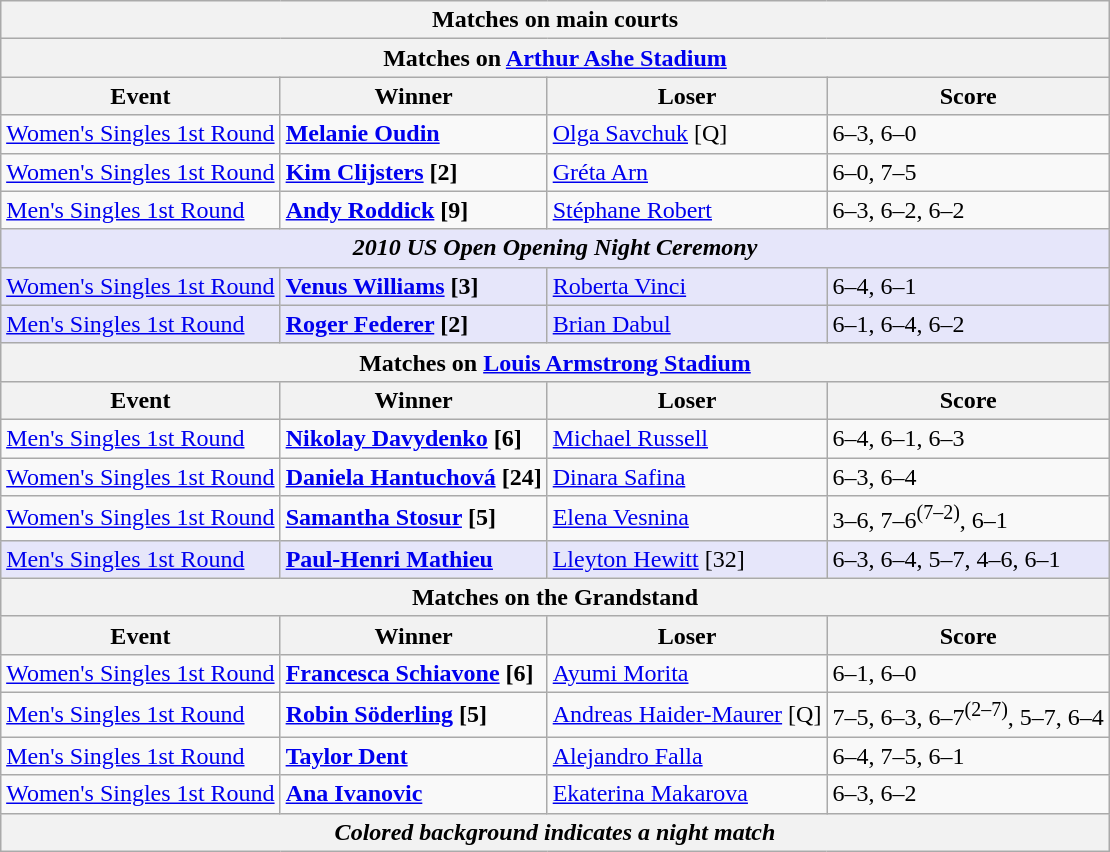<table class="wikitable collapsible uncollapsed" style="margin:auto;">
<tr>
<th colspan=4><strong>Matches on main courts</strong></th>
</tr>
<tr>
<th colspan=4><strong>Matches on <a href='#'>Arthur Ashe Stadium</a></strong></th>
</tr>
<tr>
<th>Event</th>
<th>Winner</th>
<th>Loser</th>
<th>Score</th>
</tr>
<tr>
<td><a href='#'>Women's Singles 1st Round</a></td>
<td> <strong><a href='#'>Melanie Oudin</a></strong></td>
<td> <a href='#'>Olga Savchuk</a> [Q]</td>
<td>6–3, 6–0</td>
</tr>
<tr>
<td><a href='#'>Women's Singles 1st Round</a></td>
<td> <strong><a href='#'>Kim Clijsters</a> [2] </strong></td>
<td> <a href='#'>Gréta Arn</a></td>
<td>6–0, 7–5</td>
</tr>
<tr>
<td><a href='#'>Men's Singles 1st Round</a></td>
<td> <strong><a href='#'>Andy Roddick</a> [9]</strong></td>
<td> <a href='#'>Stéphane Robert</a></td>
<td>6–3, 6–2, 6–2</td>
</tr>
<tr bgcolor=lavender>
<td align="center" colspan="4"><strong><em>2010 US Open Opening Night Ceremony</em></strong></td>
</tr>
<tr bgcolor=lavender>
<td><a href='#'>Women's Singles 1st Round</a></td>
<td> <strong><a href='#'>Venus Williams</a> [3]</strong></td>
<td> <a href='#'>Roberta Vinci</a></td>
<td>6–4, 6–1</td>
</tr>
<tr bgcolor=lavender>
<td><a href='#'>Men's Singles 1st Round</a></td>
<td> <strong><a href='#'>Roger Federer</a> [2]</strong></td>
<td> <a href='#'>Brian Dabul</a></td>
<td>6–1, 6–4, 6–2</td>
</tr>
<tr>
<th colspan=4><strong>Matches on <a href='#'>Louis Armstrong Stadium</a></strong></th>
</tr>
<tr>
<th>Event</th>
<th>Winner</th>
<th>Loser</th>
<th>Score</th>
</tr>
<tr>
<td><a href='#'>Men's Singles 1st Round</a></td>
<td> <strong><a href='#'>Nikolay Davydenko</a> [6]</strong></td>
<td> <a href='#'>Michael Russell</a></td>
<td>6–4, 6–1, 6–3</td>
</tr>
<tr>
<td><a href='#'>Women's Singles 1st Round</a></td>
<td> <strong><a href='#'>Daniela Hantuchová</a> [24] </strong></td>
<td> <a href='#'>Dinara Safina</a></td>
<td>6–3, 6–4</td>
</tr>
<tr>
<td><a href='#'>Women's Singles 1st Round</a></td>
<td> <strong><a href='#'>Samantha Stosur</a> [5]</strong></td>
<td> <a href='#'>Elena Vesnina</a></td>
<td>3–6, 7–6<sup>(7–2)</sup>, 6–1</td>
</tr>
<tr bgcolor=lavender>
<td><a href='#'>Men's Singles 1st Round</a></td>
<td> <strong><a href='#'>Paul-Henri Mathieu</a></strong></td>
<td> <a href='#'>Lleyton Hewitt</a> [32]</td>
<td>6–3, 6–4, 5–7, 4–6, 6–1</td>
</tr>
<tr>
<th colspan=4><strong>Matches on the Grandstand</strong></th>
</tr>
<tr>
<th>Event</th>
<th>Winner</th>
<th>Loser</th>
<th>Score</th>
</tr>
<tr>
<td><a href='#'>Women's Singles 1st Round</a></td>
<td> <strong><a href='#'>Francesca Schiavone</a> [6]</strong></td>
<td> <a href='#'>Ayumi Morita</a></td>
<td>6–1, 6–0</td>
</tr>
<tr>
<td><a href='#'>Men's Singles 1st Round</a></td>
<td> <strong><a href='#'>Robin Söderling</a> [5]</strong></td>
<td> <a href='#'>Andreas Haider-Maurer</a> [Q]</td>
<td>7–5, 6–3, 6–7<sup>(2–7)</sup>, 5–7, 6–4</td>
</tr>
<tr>
<td><a href='#'>Men's Singles 1st Round</a></td>
<td> <strong><a href='#'>Taylor Dent</a></strong></td>
<td> <a href='#'>Alejandro Falla</a></td>
<td>6–4, 7–5, 6–1</td>
</tr>
<tr>
<td><a href='#'>Women's Singles 1st Round</a></td>
<td> <strong><a href='#'>Ana Ivanovic</a></strong></td>
<td> <a href='#'>Ekaterina Makarova</a></td>
<td>6–3, 6–2</td>
</tr>
<tr>
<th colspan=4><em>Colored background indicates a night match</em></th>
</tr>
</table>
